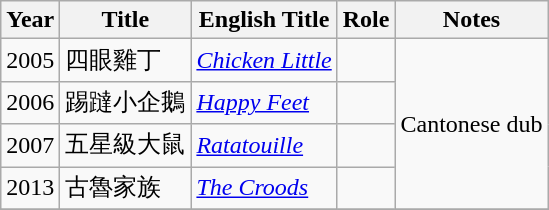<table class="wikitable">
<tr>
<th>Year</th>
<th width = "%8">Title</th>
<th width = "%10">English Title</th>
<th width = "%8">Role</th>
<th width = "%8">Notes</th>
</tr>
<tr>
<td>2005</td>
<td>四眼雞丁</td>
<td><em><a href='#'>Chicken Little</a></em></td>
<td></td>
<td rowspan=4>Cantonese dub</td>
</tr>
<tr>
<td>2006</td>
<td>踢躂小企鵝</td>
<td><em><a href='#'>Happy Feet</a></em></td>
<td></td>
</tr>
<tr>
<td>2007</td>
<td>五星級大鼠</td>
<td><em><a href='#'>Ratatouille</a></em></td>
<td></td>
</tr>
<tr>
<td>2013</td>
<td>古魯家族</td>
<td><em><a href='#'>The Croods</a></em></td>
<td></td>
</tr>
<tr>
</tr>
</table>
